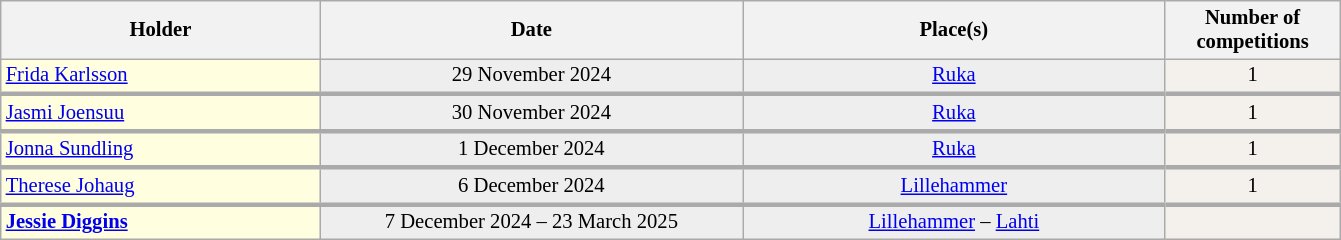<table class="wikitable plainrowheaders" style="background:#fff; font-size:86%; line-height:16px; border:grey solid 1px; border-collapse:collapse;">
<tr>
<th style="width:15em;"> Holder</th>
<th style="width:20em;">Date</th>
<th style="width:20em;">Place(s)</th>
<th style="width:8em;">Number of competitions</th>
</tr>
<tr>
<td bgcolor=FFFFE0> <a href='#'>Frida Karlsson</a></td>
<td align=center bgcolor=#EEEEEE>29 November 2024</td>
<td align=center bgcolor=#EEEEEE> <a href='#'>Ruka</a></td>
<td align=center bgcolor=#F4F0EC>1</td>
</tr>
<tr>
<td style="border-top-width:3px" bgcolor=FFFFE0> <a href='#'>Jasmi Joensuu</a></td>
<td align=center style="border-top-width:3px" bgcolor=#EEEEEE>30 November 2024</td>
<td align=center style="border-top-width:3px" bgcolor=#EEEEEE> <a href='#'>Ruka</a></td>
<td align=center style="border-top-width:3px" bgcolor=#F4F0EC>1</td>
</tr>
<tr>
<td style="border-top-width:3px" bgcolor=FFFFE0> <a href='#'>Jonna Sundling</a></td>
<td align=center style="border-top-width:3px" bgcolor=#EEEEEE>1 December 2024</td>
<td align=center style="border-top-width:3px" bgcolor=#EEEEEE> <a href='#'>Ruka</a></td>
<td align=center style="border-top-width:3px" bgcolor=#F4F0EC>1</td>
</tr>
<tr>
<td style="border-top-width:3px" bgcolor=FFFFE0> <a href='#'>Therese Johaug</a></td>
<td align=center style="border-top-width:3px" bgcolor=#EEEEEE>6 December 2024</td>
<td align=center style="border-top-width:3px" bgcolor=#EEEEEE> <a href='#'>Lillehammer</a></td>
<td align=center style="border-top-width:3px" bgcolor=#F4F0EC>1</td>
</tr>
<tr>
<td style="border-top-width:3px" bgcolor=FFFFE0> <strong><a href='#'>Jessie Diggins</a></strong></td>
<td align=center style="border-top-width:3px" bgcolor=#EEEEEE>7 December 2024 – 23 March 2025</td>
<td align=center style="border-top-width:3px" bgcolor=#EEEEEE> <a href='#'>Lillehammer</a> –  <a href='#'>Lahti</a></td>
<td align=center style="border-top-width:3px" bgcolor=#F4F0EC><strong></strong></td>
</tr>
</table>
